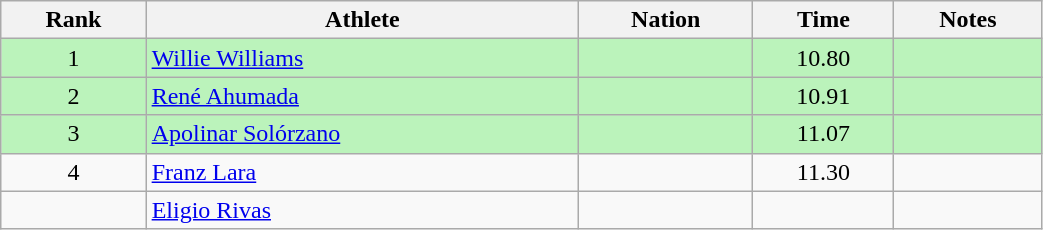<table class="wikitable sortable" style="text-align:center;width: 55%;">
<tr>
<th scope="col">Rank</th>
<th scope="col">Athlete</th>
<th scope="col">Nation</th>
<th scope="col">Time</th>
<th scope="col">Notes</th>
</tr>
<tr bgcolor="#bbf3bb">
<td>1</td>
<td align=left><a href='#'>Willie Williams</a></td>
<td align=left></td>
<td>10.80</td>
<td></td>
</tr>
<tr bgcolor="#bbf3bb">
<td>2</td>
<td align=left><a href='#'>René Ahumada</a></td>
<td align=left></td>
<td>10.91</td>
<td></td>
</tr>
<tr bgcolor="#bbf3bb">
<td>3</td>
<td align=left><a href='#'>Apolinar Solórzano</a></td>
<td align=left></td>
<td>11.07</td>
<td></td>
</tr>
<tr>
<td>4</td>
<td align=left><a href='#'>Franz Lara</a></td>
<td align=left></td>
<td>11.30</td>
<td></td>
</tr>
<tr>
<td></td>
<td align=left><a href='#'>Eligio Rivas</a></td>
<td align=left></td>
<td></td>
<td></td>
</tr>
</table>
